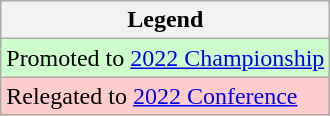<table class="wikitable">
<tr>
<th>Legend</th>
</tr>
<tr bgcolor="ccffcc">
<td>Promoted to <a href='#'>2022 Championship</a></td>
</tr>
<tr bgcolor="ffcccc">
<td>Relegated to <a href='#'>2022 Conference</a></td>
</tr>
</table>
